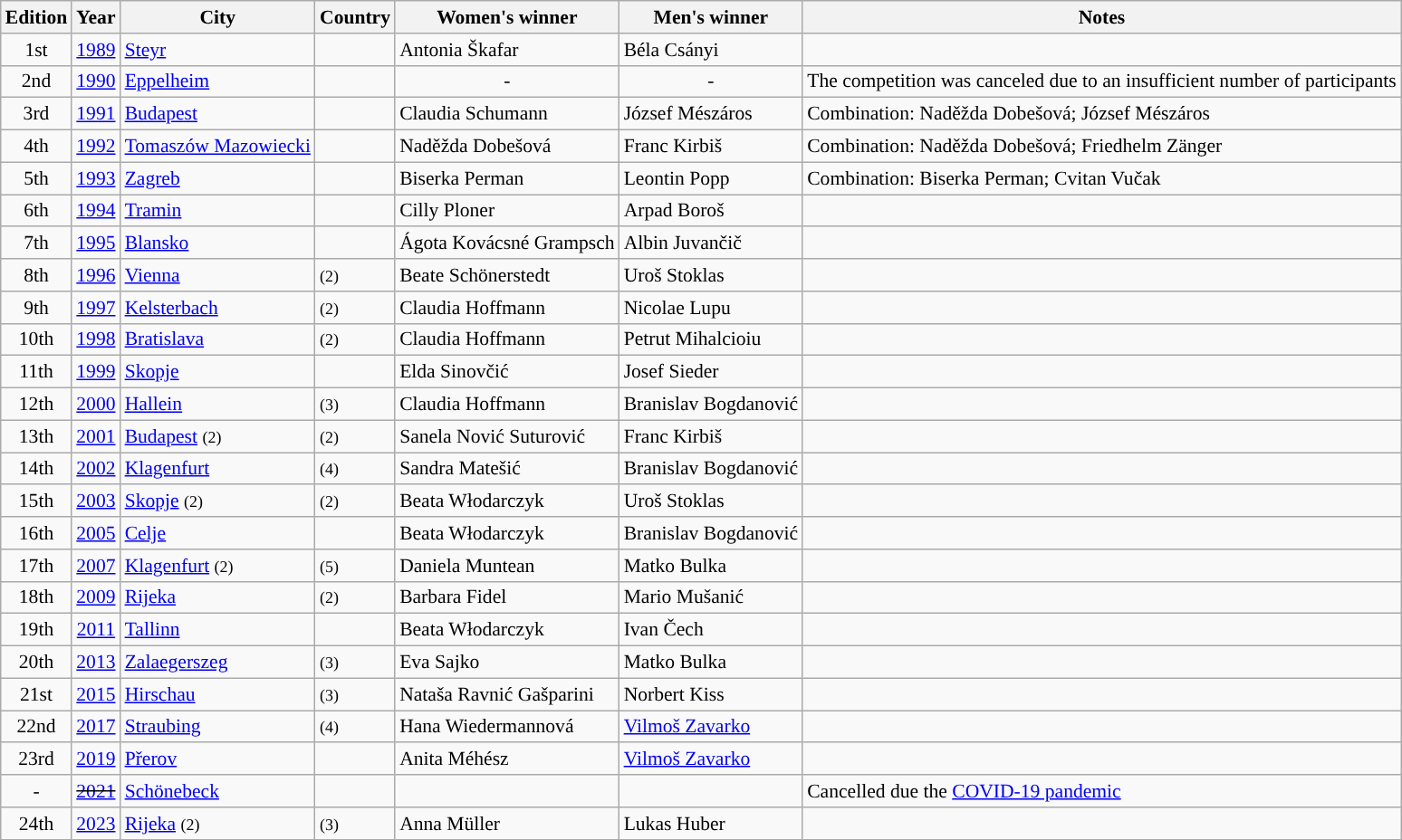<table class="wikitable sortable" style="text-align:left; font-size:90%;">
<tr>
<th>Edition</th>
<th>Year</th>
<th>City</th>
<th>Country</th>
<th>Women's winner</th>
<th>Men's winner</th>
<th>Notes</th>
</tr>
<tr>
<td align=center>1st</td>
<td align=center><a href='#'>1989</a></td>
<td><a href='#'>Steyr</a></td>
<td></td>
<td> Antonia Škafar</td>
<td> Béla Csányi</td>
<td></td>
</tr>
<tr>
<td align=center>2nd</td>
<td align=center><a href='#'>1990</a></td>
<td><a href='#'>Eppelheim</a></td>
<td></td>
<td align=center>-</td>
<td align=center>-</td>
<td>The competition was canceled due to an insufficient number of participants</td>
</tr>
<tr>
<td align=center>3rd</td>
<td align=center><a href='#'>1991</a></td>
<td><a href='#'>Budapest</a></td>
<td></td>
<td> Claudia Schumann</td>
<td> József Mészáros</td>
<td>Combination:  Naděžda Dobešová;  József Mészáros</td>
</tr>
<tr>
<td align=center>4th</td>
<td align=center><a href='#'>1992</a></td>
<td><a href='#'>Tomaszów Mazowiecki</a></td>
<td></td>
<td> Naděžda Dobešová</td>
<td> Franc Kirbiš</td>
<td>Combination:  Naděžda Dobešová;  Friedhelm Zänger</td>
</tr>
<tr>
<td align=center>5th</td>
<td align=center><a href='#'>1993</a></td>
<td><a href='#'>Zagreb</a></td>
<td></td>
<td> Biserka Perman</td>
<td> Leontin Popp</td>
<td>Combination:  Biserka Perman;  Cvitan Vučak</td>
</tr>
<tr>
<td align=center>6th</td>
<td align=center><a href='#'>1994</a></td>
<td><a href='#'>Tramin</a></td>
<td></td>
<td> Cilly Ploner</td>
<td> Arpad Boroš</td>
<td></td>
</tr>
<tr>
<td align=center>7th</td>
<td align=center><a href='#'>1995</a></td>
<td><a href='#'>Blansko</a></td>
<td></td>
<td> Ágota Kovácsné Grampsch</td>
<td> Albin Juvančič</td>
<td></td>
</tr>
<tr>
<td align=center>8th</td>
<td align=center><a href='#'>1996</a></td>
<td><a href='#'>Vienna</a></td>
<td> <small>(2)</small></td>
<td> Beate Schönerstedt</td>
<td> Uroš Stoklas</td>
<td></td>
</tr>
<tr>
<td align=center>9th</td>
<td align=center><a href='#'>1997</a></td>
<td><a href='#'>Kelsterbach</a></td>
<td> <small>(2)</small></td>
<td> Claudia Hoffmann</td>
<td> Nicolae Lupu</td>
<td></td>
</tr>
<tr>
<td align=center>10th</td>
<td align=center><a href='#'>1998</a></td>
<td><a href='#'>Bratislava</a></td>
<td> <small>(2)</small></td>
<td> Claudia Hoffmann</td>
<td> Petrut Mihalcioiu</td>
<td></td>
</tr>
<tr>
<td align=center>11th</td>
<td align=center><a href='#'>1999</a></td>
<td><a href='#'>Skopje</a></td>
<td></td>
<td> Elda Sinovčić</td>
<td> Josef Sieder</td>
<td></td>
</tr>
<tr>
<td align=center>12th</td>
<td align=center><a href='#'>2000</a></td>
<td><a href='#'>Hallein</a></td>
<td> <small>(3)</small></td>
<td> Claudia Hoffmann</td>
<td> Branislav Bogdanović</td>
<td></td>
</tr>
<tr>
<td align=center>13th</td>
<td align=center><a href='#'>2001</a></td>
<td><a href='#'>Budapest</a> <small>(2)</small></td>
<td> <small>(2)</small></td>
<td> Sanela Nović Suturović</td>
<td> Franc Kirbiš</td>
<td></td>
</tr>
<tr>
<td align=center>14th</td>
<td align=center><a href='#'>2002</a></td>
<td><a href='#'>Klagenfurt</a></td>
<td> <small>(4)</small></td>
<td> Sandra Matešić</td>
<td> Branislav Bogdanović</td>
<td></td>
</tr>
<tr>
<td align=center>15th</td>
<td align=center><a href='#'>2003</a></td>
<td><a href='#'>Skopje</a> <small>(2)</small></td>
<td> <small>(2)</small></td>
<td> Beata Włodarczyk</td>
<td> Uroš Stoklas</td>
<td></td>
</tr>
<tr>
<td align=center>16th</td>
<td align=center><a href='#'>2005</a></td>
<td><a href='#'>Celje</a></td>
<td></td>
<td> Beata Włodarczyk</td>
<td> Branislav Bogdanović</td>
<td></td>
</tr>
<tr>
<td align=center>17th</td>
<td align=center><a href='#'>2007</a></td>
<td><a href='#'>Klagenfurt</a> <small>(2)</small></td>
<td> <small>(5)</small></td>
<td> Daniela Muntean</td>
<td> Matko Bulka</td>
<td></td>
</tr>
<tr>
<td align=center>18th</td>
<td align=center><a href='#'>2009</a></td>
<td><a href='#'>Rijeka</a></td>
<td> <small>(2)</small></td>
<td> Barbara Fidel</td>
<td> Mario Mušanić</td>
<td></td>
</tr>
<tr>
<td align=center>19th</td>
<td align=center><a href='#'>2011</a></td>
<td><a href='#'>Tallinn</a></td>
<td></td>
<td> Beata Włodarczyk</td>
<td> Ivan Čech</td>
<td></td>
</tr>
<tr>
<td align=center>20th</td>
<td align=center><a href='#'>2013</a></td>
<td><a href='#'>Zalaegerszeg</a></td>
<td> <small>(3)</small></td>
<td> Eva Sajko</td>
<td> Matko Bulka</td>
<td></td>
</tr>
<tr>
<td align=center>21st</td>
<td align=center><a href='#'>2015</a></td>
<td><a href='#'>Hirschau</a></td>
<td> <small>(3)</small></td>
<td> Nataša Ravnić Gašparini</td>
<td> Norbert Kiss</td>
<td></td>
</tr>
<tr>
<td align=center>22nd</td>
<td align=center><a href='#'>2017</a></td>
<td><a href='#'>Straubing</a></td>
<td> <small>(4)</small></td>
<td> Hana Wiedermannová</td>
<td> <a href='#'>Vilmoš Zavarko</a></td>
<td></td>
</tr>
<tr>
<td align=center>23rd</td>
<td align=center><a href='#'>2019</a></td>
<td><a href='#'>Přerov</a></td>
<td></td>
<td> Anita Méhész</td>
<td> <a href='#'>Vilmoš Zavarko</a></td>
<td></td>
</tr>
<tr>
<td align=center>-</td>
<td align=center><del><a href='#'>2021</a></del></td>
<td><a href='#'>Schönebeck</a></td>
<td></td>
<td></td>
<td></td>
<td>Cancelled due the <a href='#'>COVID-19 pandemic</a></td>
</tr>
<tr>
<td align=center>24th</td>
<td align=center><a href='#'>2023</a></td>
<td><a href='#'>Rijeka</a> <small>(2)</small></td>
<td> <small>(3)</small></td>
<td> Anna Müller</td>
<td> Lukas Huber</td>
<td></td>
</tr>
</table>
